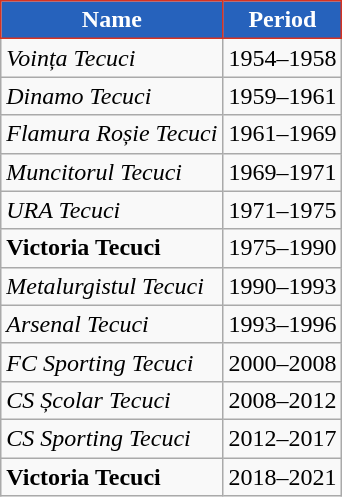<table class="wikitable" style="text-align: left;">
<tr>
<th style="background:#2662BC;color:#FFFFFF;border:1px solid #d63321">Name</th>
<th style="background:#2662BC;color:#FFFFFF;border:1px solid #d63321">Period</th>
</tr>
<tr>
<td align=left><em>Voința Tecuci</em></td>
<td>1954–1958</td>
</tr>
<tr>
<td align=left><em>Dinamo Tecuci</em></td>
<td>1959–1961</td>
</tr>
<tr>
<td align=left><em>Flamura Roșie Tecuci</em></td>
<td>1961–1969</td>
</tr>
<tr>
<td align=left><em>Muncitorul Tecuci</em></td>
<td>1969–1971</td>
</tr>
<tr>
<td align=left><em>URA Tecuci</em></td>
<td>1971–1975</td>
</tr>
<tr>
<td align=left><strong>Victoria Tecuci</strong></td>
<td>1975–1990</td>
</tr>
<tr>
<td align=left><em>Metalurgistul Tecuci</em></td>
<td>1990–1993</td>
</tr>
<tr>
<td align=left><em>Arsenal Tecuci</em></td>
<td>1993–1996</td>
</tr>
<tr>
<td align=left><em>FC Sporting Tecuci</em></td>
<td>2000–2008</td>
</tr>
<tr>
<td align=left><em>CS Școlar Tecuci</em></td>
<td>2008–2012</td>
</tr>
<tr>
<td align=left><em>CS Sporting Tecuci</em></td>
<td>2012–2017</td>
</tr>
<tr>
<td align=left><strong>Victoria Tecuci</strong></td>
<td>2018–2021</td>
</tr>
</table>
